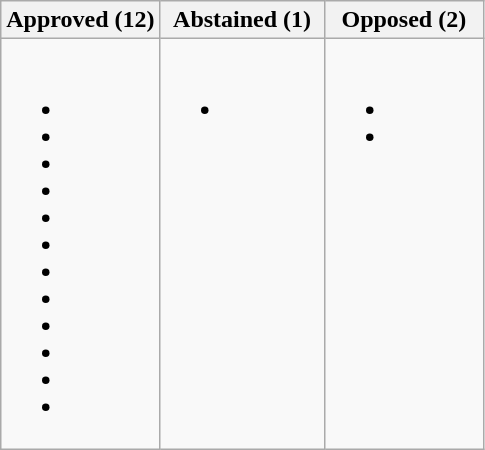<table class=wikitable>
<tr>
<th width="33%">Approved (12)</th>
<th width="34%">Abstained (1)</th>
<th width="33%">Opposed (2)</th>
</tr>
<tr valign=top>
<td><br><ul><li></li><li></li><li><strong></strong></li><li><strong></strong></li><li></li><li></li><li></li><li></li><li><strong></strong></li><li><strong></strong></li><li><strong></strong></li><li></li></ul></td>
<td><br><ul><li></li></ul></td>
<td><br><ul><li></li><li></li></ul></td>
</tr>
</table>
